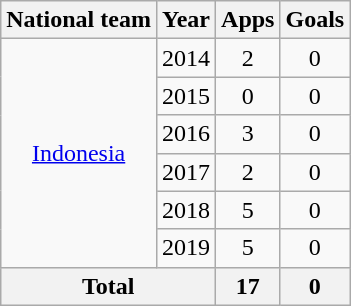<table class="wikitable" style="text-align:center">
<tr>
<th>National team</th>
<th>Year</th>
<th>Apps</th>
<th>Goals</th>
</tr>
<tr>
<td rowspan=6><a href='#'>Indonesia</a></td>
<td>2014</td>
<td>2</td>
<td>0</td>
</tr>
<tr>
<td>2015</td>
<td>0</td>
<td>0</td>
</tr>
<tr>
<td>2016</td>
<td>3</td>
<td>0</td>
</tr>
<tr>
<td>2017</td>
<td>2</td>
<td>0</td>
</tr>
<tr>
<td>2018</td>
<td>5</td>
<td>0</td>
</tr>
<tr>
<td>2019</td>
<td>5</td>
<td>0</td>
</tr>
<tr>
<th colspan=2>Total</th>
<th>17</th>
<th>0</th>
</tr>
</table>
